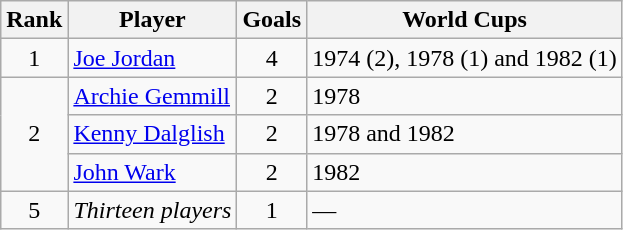<table class="wikitable" style="text-align: left;">
<tr>
<th>Rank</th>
<th>Player</th>
<th>Goals</th>
<th>World Cups</th>
</tr>
<tr>
<td align=center>1</td>
<td><a href='#'>Joe Jordan</a></td>
<td align=center>4</td>
<td>1974 (2), 1978 (1) and 1982 (1)</td>
</tr>
<tr>
<td rowspan=3 align=center>2</td>
<td><a href='#'>Archie Gemmill</a></td>
<td align=center>2</td>
<td>1978</td>
</tr>
<tr>
<td><a href='#'>Kenny Dalglish</a></td>
<td align=center>2</td>
<td>1978 and 1982</td>
</tr>
<tr>
<td><a href='#'>John Wark</a></td>
<td align=center>2</td>
<td>1982</td>
</tr>
<tr>
<td align=center>5</td>
<td><em>Thirteen players</em></td>
<td align=center>1</td>
<td>—</td>
</tr>
</table>
